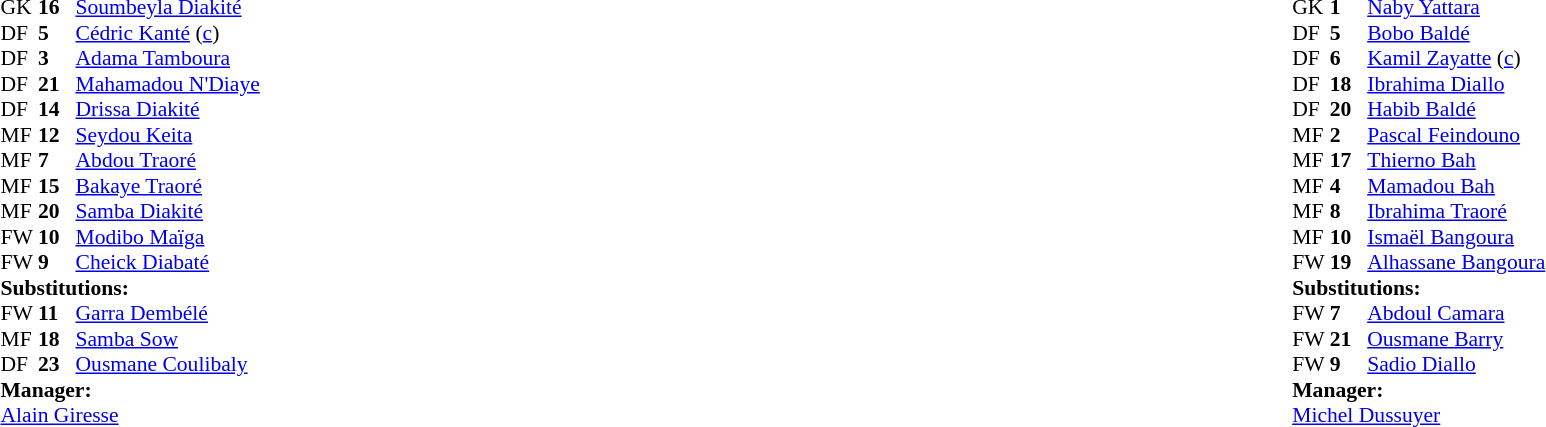<table width="100%">
<tr>
<td valign="top" width="50%"><br><table style="font-size: 90%" cellspacing="0" cellpadding="0">
<tr>
<th width="25"></th>
<th width="25"></th>
</tr>
<tr>
<td>GK</td>
<td><strong>16</strong></td>
<td><a href='#'>Soumbeyla Diakité</a></td>
</tr>
<tr>
<td>DF</td>
<td><strong>5</strong></td>
<td><a href='#'>Cédric Kanté</a> (<a href='#'>c</a>)</td>
</tr>
<tr>
<td>DF</td>
<td><strong>3</strong></td>
<td><a href='#'>Adama Tamboura</a></td>
</tr>
<tr>
<td>DF</td>
<td><strong>21</strong></td>
<td><a href='#'>Mahamadou N'Diaye</a></td>
<td></td>
</tr>
<tr>
<td>DF</td>
<td><strong>14</strong></td>
<td><a href='#'>Drissa Diakité</a></td>
<td></td>
<td></td>
</tr>
<tr>
<td>MF</td>
<td><strong>12</strong></td>
<td><a href='#'>Seydou Keita</a></td>
</tr>
<tr>
<td>MF</td>
<td><strong>7</strong></td>
<td><a href='#'>Abdou Traoré</a></td>
</tr>
<tr>
<td>MF</td>
<td><strong>15</strong></td>
<td><a href='#'>Bakaye Traoré</a></td>
</tr>
<tr>
<td>MF</td>
<td><strong>20</strong></td>
<td><a href='#'>Samba Diakité</a></td>
<td></td>
<td></td>
</tr>
<tr>
<td>FW</td>
<td><strong>10</strong></td>
<td><a href='#'>Modibo Maïga</a></td>
</tr>
<tr>
<td>FW</td>
<td><strong>9</strong></td>
<td><a href='#'>Cheick Diabaté</a></td>
<td></td>
<td></td>
</tr>
<tr>
<td colspan=3><strong>Substitutions:</strong></td>
</tr>
<tr>
<td>FW</td>
<td><strong>11</strong></td>
<td><a href='#'>Garra Dembélé</a></td>
<td></td>
<td></td>
</tr>
<tr>
<td>MF</td>
<td><strong>18</strong></td>
<td><a href='#'>Samba Sow</a></td>
<td></td>
<td></td>
</tr>
<tr>
<td>DF</td>
<td><strong>23</strong></td>
<td><a href='#'>Ousmane Coulibaly</a></td>
<td></td>
<td></td>
</tr>
<tr>
<td colspan=3><strong>Manager:</strong></td>
</tr>
<tr>
<td colspan=3> <a href='#'>Alain Giresse</a></td>
</tr>
</table>
</td>
<td valign="top"></td>
<td valign="top" width="50%"><br><table style="font-size: 90%" cellspacing="0" cellpadding="0" align="center">
<tr>
<th width=25></th>
<th width=25></th>
</tr>
<tr>
<td>GK</td>
<td><strong>1</strong></td>
<td><a href='#'>Naby Yattara</a></td>
</tr>
<tr>
<td>DF</td>
<td><strong>5</strong></td>
<td><a href='#'>Bobo Baldé</a></td>
</tr>
<tr>
<td>DF</td>
<td><strong>6</strong></td>
<td><a href='#'>Kamil Zayatte</a> (<a href='#'>c</a>)</td>
</tr>
<tr>
<td>DF</td>
<td><strong>18</strong></td>
<td><a href='#'>Ibrahima Diallo</a></td>
<td></td>
</tr>
<tr>
<td>DF</td>
<td><strong>20</strong></td>
<td><a href='#'>Habib Baldé</a></td>
<td></td>
<td></td>
</tr>
<tr>
<td>MF</td>
<td><strong>2</strong></td>
<td><a href='#'>Pascal Feindouno</a></td>
</tr>
<tr>
<td>MF</td>
<td><strong>17</strong></td>
<td><a href='#'>Thierno Bah</a></td>
</tr>
<tr>
<td>MF</td>
<td><strong>4</strong></td>
<td><a href='#'>Mamadou Bah</a></td>
<td></td>
</tr>
<tr>
<td>MF</td>
<td><strong>8</strong></td>
<td><a href='#'>Ibrahima Traoré</a></td>
</tr>
<tr>
<td>MF</td>
<td><strong>10</strong></td>
<td><a href='#'>Ismaël Bangoura</a></td>
<td></td>
<td></td>
</tr>
<tr>
<td>FW</td>
<td><strong>19</strong></td>
<td><a href='#'>Alhassane Bangoura</a></td>
<td></td>
<td></td>
</tr>
<tr>
<td colspan=3><strong>Substitutions:</strong></td>
</tr>
<tr>
<td>FW</td>
<td><strong>7</strong></td>
<td><a href='#'>Abdoul Camara</a></td>
<td></td>
<td></td>
</tr>
<tr>
<td>FW</td>
<td><strong>21</strong></td>
<td><a href='#'>Ousmane Barry</a></td>
<td></td>
<td></td>
</tr>
<tr>
<td>FW</td>
<td><strong>9</strong></td>
<td><a href='#'>Sadio Diallo</a></td>
<td></td>
<td></td>
</tr>
<tr>
<td colspan=3><strong>Manager:</strong></td>
</tr>
<tr>
<td colspan=3> <a href='#'>Michel Dussuyer</a></td>
</tr>
</table>
</td>
</tr>
</table>
